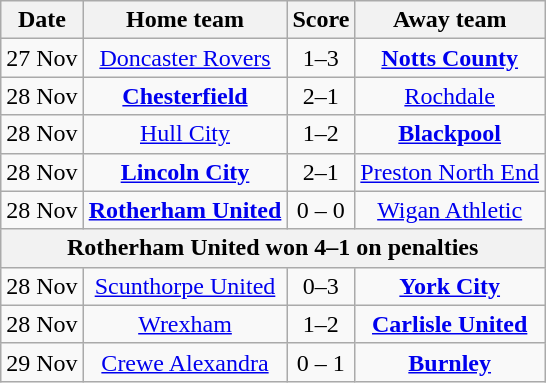<table class="wikitable" style="text-align: center">
<tr>
<th>Date</th>
<th>Home team</th>
<th>Score</th>
<th>Away team</th>
</tr>
<tr>
<td>27 Nov</td>
<td><a href='#'>Doncaster Rovers</a></td>
<td>1–3</td>
<td><strong><a href='#'>Notts County</a></strong></td>
</tr>
<tr>
<td>28 Nov</td>
<td><strong><a href='#'>Chesterfield</a></strong></td>
<td>2–1</td>
<td><a href='#'>Rochdale</a></td>
</tr>
<tr>
<td>28 Nov</td>
<td><a href='#'>Hull City</a></td>
<td>1–2</td>
<td><strong><a href='#'>Blackpool</a></strong></td>
</tr>
<tr>
<td>28 Nov</td>
<td><strong><a href='#'>Lincoln City</a></strong></td>
<td>2–1</td>
<td><a href='#'>Preston North End</a></td>
</tr>
<tr>
<td>28 Nov</td>
<td><strong><a href='#'>Rotherham United</a></strong></td>
<td>0 – 0</td>
<td><a href='#'>Wigan Athletic</a></td>
</tr>
<tr>
<th colspan="5">Rotherham United won 4–1 on penalties</th>
</tr>
<tr>
<td>28 Nov</td>
<td><a href='#'>Scunthorpe United</a></td>
<td>0–3</td>
<td><strong><a href='#'>York City</a></strong></td>
</tr>
<tr>
<td>28 Nov</td>
<td><a href='#'>Wrexham</a></td>
<td>1–2</td>
<td><strong><a href='#'>Carlisle United</a></strong></td>
</tr>
<tr>
<td>29 Nov</td>
<td><a href='#'>Crewe Alexandra</a></td>
<td>0 – 1</td>
<td><strong><a href='#'>Burnley</a></strong></td>
</tr>
</table>
